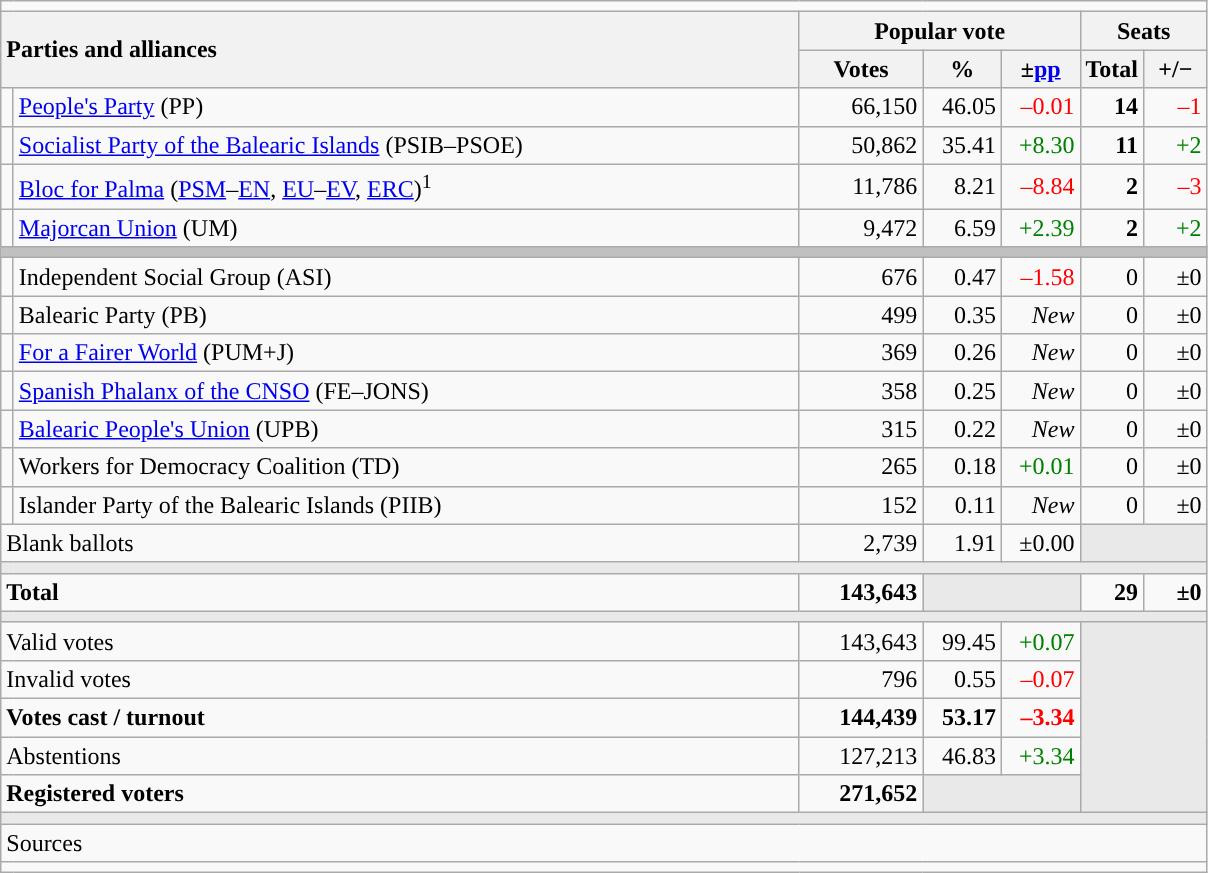<table class="wikitable" style="text-align:right;">
<tr>
<td colspan="7"></td>
</tr>
<tr>
<th style="text-align:left;" rowspan="2" colspan="2" width="525">Parties and alliances</th>
<th colspan="3">Popular vote</th>
<th colspan="2">Seats</th>
</tr>
<tr>
<th width="75">Votes</th>
<th width="45">%</th>
<th width="45">±<a href='#'>pp</a></th>
<th width="35">Total</th>
<th width="35">+/−</th>
</tr>
<tr>
<td width="1" style="color:inherit;background:"></td>
<td align="left"><a href='#'>People's Party</a> (PP)</td>
<td>66,150</td>
<td>46.05</td>
<td style="color:red;">–0.01</td>
<td><strong>14</strong></td>
<td style="color:red;">–1</td>
</tr>
<tr>
<td style="color:inherit;background:"></td>
<td align="left"><a href='#'>Socialist Party of the Balearic Islands</a> (PSIB–PSOE)</td>
<td>50,862</td>
<td>35.41</td>
<td style="color:green;">+8.30</td>
<td><strong>11</strong></td>
<td style="color:green;">+2</td>
</tr>
<tr>
<td style="color:inherit;background:"></td>
<td align="left"><a href='#'>Bloc for Palma</a> (<a href='#'>PSM</a>–<a href='#'>EN</a>, <a href='#'>EU</a>–<a href='#'>EV</a>, <a href='#'>ERC</a>)<sup>1</sup></td>
<td>11,786</td>
<td>8.21</td>
<td style="color:red;">–8.84</td>
<td><strong>2</strong></td>
<td style="color:red;">–3</td>
</tr>
<tr>
<td style="color:inherit;background:"></td>
<td align="left"><a href='#'>Majorcan Union</a> (UM)</td>
<td>9,472</td>
<td>6.59</td>
<td style="color:green;">+2.39</td>
<td><strong>2</strong></td>
<td style="color:green;">+2</td>
</tr>
<tr>
<td colspan="7" bgcolor="#C0C0C0"></td>
</tr>
<tr>
<td style="color:inherit;background:"></td>
<td align="left">Independent Social Group (ASI)</td>
<td>676</td>
<td>0.47</td>
<td style="color:red;">–1.58</td>
<td>0</td>
<td>±0</td>
</tr>
<tr>
<td style="color:inherit;background:"></td>
<td align="left">Balearic Party (PB)</td>
<td>499</td>
<td>0.35</td>
<td><em>New</em></td>
<td>0</td>
<td>±0</td>
</tr>
<tr>
<td style="color:inherit;background:"></td>
<td align="left"><a href='#'>For a Fairer World</a> (PUM+J)</td>
<td>369</td>
<td>0.26</td>
<td><em>New</em></td>
<td>0</td>
<td>±0</td>
</tr>
<tr>
<td style="color:inherit;background:"></td>
<td align="left"><a href='#'>Spanish Phalanx of the CNSO</a> (FE–JONS)</td>
<td>358</td>
<td>0.25</td>
<td><em>New</em></td>
<td>0</td>
<td>±0</td>
</tr>
<tr>
<td style="color:inherit;background:"></td>
<td align="left"><a href='#'>Balearic People's Union</a> (UPB)</td>
<td>315</td>
<td>0.22</td>
<td><em>New</em></td>
<td>0</td>
<td>±0</td>
</tr>
<tr>
<td style="color:inherit;background:"></td>
<td align="left">Workers for Democracy Coalition (TD)</td>
<td>265</td>
<td>0.18</td>
<td style="color:green;">+0.01</td>
<td>0</td>
<td>±0</td>
</tr>
<tr>
<td style="color:inherit;background:"></td>
<td align="left">Islander Party of the Balearic Islands (PIIB)</td>
<td>152</td>
<td>0.11</td>
<td><em>New</em></td>
<td>0</td>
<td>±0</td>
</tr>
<tr>
<td align="left" colspan="2">Blank ballots</td>
<td>2,739</td>
<td>1.91</td>
<td>±0.00</td>
<td bgcolor="#E9E9E9" colspan="2"></td>
</tr>
<tr>
<td colspan="7" bgcolor="#E9E9E9"></td>
</tr>
<tr style="font-weight:bold;">
<td align="left" colspan="2">Total</td>
<td>143,643</td>
<td bgcolor="#E9E9E9" colspan="2"></td>
<td>29</td>
<td>±0</td>
</tr>
<tr>
<td colspan="7" bgcolor="#E9E9E9"></td>
</tr>
<tr>
<td align="left" colspan="2">Valid votes</td>
<td>143,643</td>
<td>99.45</td>
<td style="color:green;">+0.07</td>
<td bgcolor="#E9E9E9" colspan="2" rowspan="5"></td>
</tr>
<tr>
<td align="left" colspan="2">Invalid votes</td>
<td>796</td>
<td>0.55</td>
<td style="color:red;">–0.07</td>
</tr>
<tr style="font-weight:bold;">
<td align="left" colspan="2">Votes cast / turnout</td>
<td>144,439</td>
<td>53.17</td>
<td style="color:red;">–3.34</td>
</tr>
<tr>
<td align="left" colspan="2">Abstentions</td>
<td>127,213</td>
<td>46.83</td>
<td style="color:green;">+3.34</td>
</tr>
<tr style="font-weight:bold;">
<td align="left" colspan="2">Registered voters</td>
<td>271,652</td>
<td bgcolor="#E9E9E9" colspan="2"></td>
</tr>
<tr>
<td colspan="7" bgcolor="#E9E9E9"></td>
</tr>
<tr>
<td align="left" colspan="7">Sources</td>
</tr>
<tr>
<td colspan="7" style="text-align:left; max-width:790px;"></td>
</tr>
</table>
